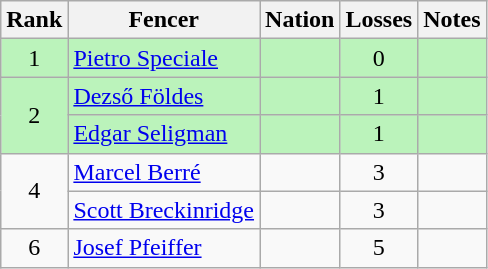<table class="wikitable sortable" style="text-align:center">
<tr>
<th>Rank</th>
<th>Fencer</th>
<th>Nation</th>
<th>Losses</th>
<th>Notes</th>
</tr>
<tr bgcolor=bbf3bb>
<td>1</td>
<td align=left><a href='#'>Pietro Speciale</a></td>
<td align=left></td>
<td>0</td>
<td></td>
</tr>
<tr bgcolor=bbf3bb>
<td rowspan=2>2</td>
<td align=left><a href='#'>Dezső Földes</a></td>
<td align=left></td>
<td>1</td>
<td></td>
</tr>
<tr bgcolor=bbf3bb>
<td align=left><a href='#'>Edgar Seligman</a></td>
<td align=left></td>
<td>1</td>
<td></td>
</tr>
<tr>
<td rowspan=2>4</td>
<td align=left><a href='#'>Marcel Berré</a></td>
<td align=left></td>
<td>3</td>
<td></td>
</tr>
<tr>
<td align=left><a href='#'>Scott Breckinridge</a></td>
<td align=left></td>
<td>3</td>
<td></td>
</tr>
<tr>
<td>6</td>
<td align=left><a href='#'>Josef Pfeiffer</a></td>
<td align=left></td>
<td>5</td>
<td></td>
</tr>
</table>
